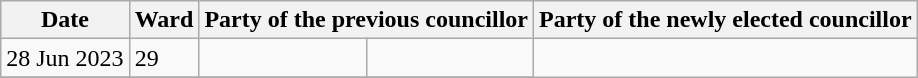<table class="wikitable">
<tr>
<th>Date</th>
<th>Ward</th>
<th colspan=2>Party of the previous councillor</th>
<th colspan=2>Party of the newly elected councillor</th>
</tr>
<tr>
<td>28 Jun 2023</td>
<td>29</td>
<td></td>
<td></td>
</tr>
<tr>
</tr>
</table>
